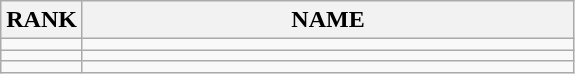<table class="wikitable">
<tr>
<th>RANK</th>
<th align="center" style="width: 20em">NAME</th>
</tr>
<tr>
<td align="center"></td>
<td></td>
</tr>
<tr>
<td align="center"></td>
<td></td>
</tr>
<tr>
<td align="center"></td>
<td></td>
</tr>
</table>
